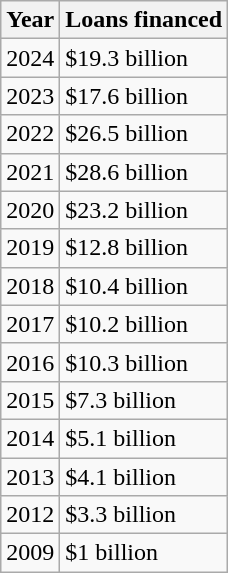<table class="wikitable">
<tr>
<th>Year</th>
<th>Loans financed</th>
</tr>
<tr>
<td>2024</td>
<td>$19.3 billion</td>
</tr>
<tr>
<td>2023</td>
<td>$17.6 billion</td>
</tr>
<tr>
<td>2022</td>
<td>$26.5 billion</td>
</tr>
<tr>
<td>2021</td>
<td>$28.6 billion</td>
</tr>
<tr>
<td>2020</td>
<td>$23.2 billion</td>
</tr>
<tr>
<td>2019</td>
<td>$12.8 billion</td>
</tr>
<tr>
<td>2018</td>
<td>$10.4 billion</td>
</tr>
<tr>
<td>2017</td>
<td>$10.2 billion</td>
</tr>
<tr>
<td>2016</td>
<td>$10.3 billion</td>
</tr>
<tr>
<td>2015</td>
<td>$7.3 billion</td>
</tr>
<tr>
<td>2014</td>
<td>$5.1 billion</td>
</tr>
<tr>
<td>2013</td>
<td>$4.1 billion</td>
</tr>
<tr>
<td>2012</td>
<td>$3.3 billion</td>
</tr>
<tr>
<td>2009</td>
<td>$1 billion</td>
</tr>
</table>
